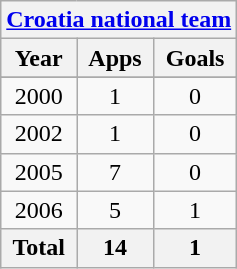<table class="wikitable" style="text-align:center">
<tr>
<th colspan=3><a href='#'>Croatia national team</a></th>
</tr>
<tr>
<th>Year</th>
<th>Apps</th>
<th>Goals</th>
</tr>
<tr>
</tr>
<tr>
<td>2000</td>
<td>1</td>
<td>0</td>
</tr>
<tr>
<td>2002</td>
<td>1</td>
<td>0</td>
</tr>
<tr>
<td>2005</td>
<td>7</td>
<td>0</td>
</tr>
<tr>
<td>2006</td>
<td>5</td>
<td>1</td>
</tr>
<tr>
<th>Total</th>
<th>14</th>
<th>1</th>
</tr>
</table>
